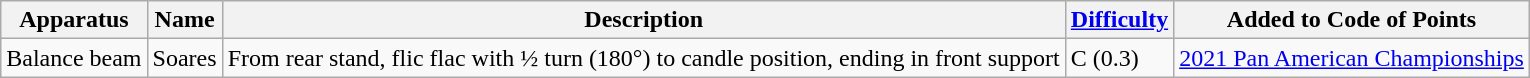<table class="wikitable">
<tr>
<th>Apparatus</th>
<th>Name</th>
<th>Description</th>
<th><a href='#'>Difficulty</a></th>
<th>Added to Code of Points</th>
</tr>
<tr>
<td>Balance beam</td>
<td>Soares</td>
<td>From rear stand, flic flac with ½ turn (180°) to candle position, ending in front support</td>
<td>C (0.3)</td>
<td><a href='#'>2021 Pan American Championships</a></td>
</tr>
</table>
